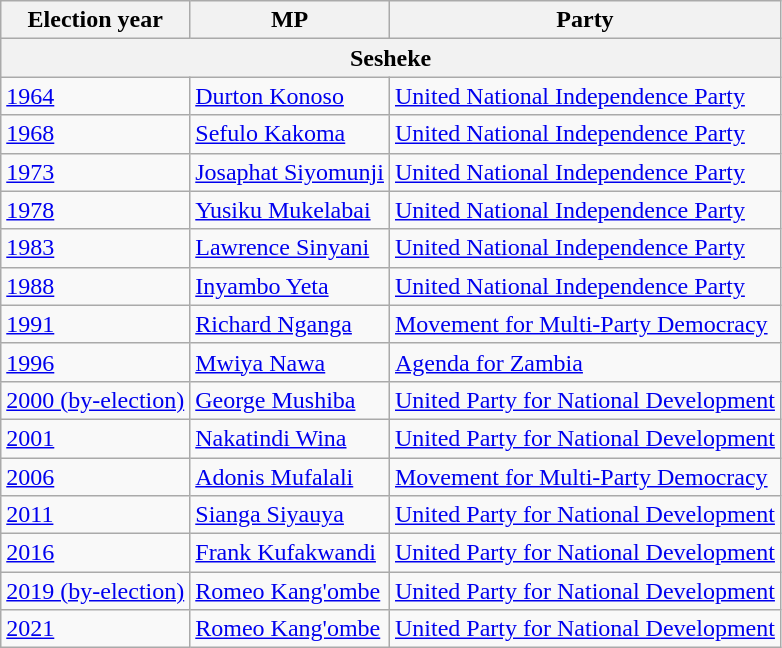<table class="wikitable">
<tr>
<th>Election year</th>
<th>MP</th>
<th>Party</th>
</tr>
<tr>
<th colspan="3">Sesheke</th>
</tr>
<tr>
<td><a href='#'>1964</a></td>
<td><a href='#'>Durton Konoso</a></td>
<td><a href='#'>United National Independence Party</a></td>
</tr>
<tr>
<td><a href='#'>1968</a></td>
<td><a href='#'>Sefulo Kakoma</a></td>
<td><a href='#'>United National Independence Party</a></td>
</tr>
<tr>
<td><a href='#'>1973</a></td>
<td><a href='#'>Josaphat Siyomunji</a></td>
<td><a href='#'>United National Independence Party</a></td>
</tr>
<tr>
<td><a href='#'>1978</a></td>
<td><a href='#'>Yusiku Mukelabai</a></td>
<td><a href='#'>United National Independence Party</a></td>
</tr>
<tr>
<td><a href='#'>1983</a></td>
<td><a href='#'>Lawrence Sinyani</a></td>
<td><a href='#'>United National Independence Party</a></td>
</tr>
<tr>
<td><a href='#'>1988</a></td>
<td><a href='#'>Inyambo Yeta</a></td>
<td><a href='#'>United National Independence Party</a></td>
</tr>
<tr>
<td><a href='#'>1991</a></td>
<td><a href='#'>Richard Nganga</a></td>
<td><a href='#'>Movement for Multi-Party Democracy</a></td>
</tr>
<tr>
<td><a href='#'>1996</a></td>
<td><a href='#'>Mwiya Nawa</a></td>
<td><a href='#'>Agenda for Zambia</a></td>
</tr>
<tr>
<td><a href='#'>2000 (by-election)</a></td>
<td><a href='#'>George Mushiba</a></td>
<td><a href='#'>United Party for National Development</a></td>
</tr>
<tr>
<td><a href='#'>2001</a></td>
<td><a href='#'>Nakatindi Wina</a></td>
<td><a href='#'>United Party for National Development</a></td>
</tr>
<tr>
<td><a href='#'>2006</a></td>
<td><a href='#'>Adonis Mufalali</a></td>
<td><a href='#'>Movement for Multi-Party Democracy</a></td>
</tr>
<tr>
<td><a href='#'>2011</a></td>
<td><a href='#'>Sianga Siyauya</a></td>
<td><a href='#'>United Party for National Development</a></td>
</tr>
<tr>
<td><a href='#'>2016</a></td>
<td><a href='#'>Frank Kufakwandi</a></td>
<td><a href='#'>United Party for National Development</a></td>
</tr>
<tr>
<td><a href='#'>2019 (by-election)</a></td>
<td><a href='#'>Romeo Kang'ombe</a></td>
<td><a href='#'>United Party for National Development</a></td>
</tr>
<tr>
<td><a href='#'>2021</a></td>
<td><a href='#'>Romeo Kang'ombe</a></td>
<td><a href='#'>United Party for National Development</a></td>
</tr>
</table>
